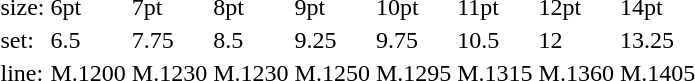<table style="margin-left:40px;">
<tr>
<td>size:</td>
<td>6pt</td>
<td>7pt</td>
<td>8pt</td>
<td>9pt</td>
<td>10pt</td>
<td>11pt</td>
<td>12pt</td>
<td>14pt</td>
</tr>
<tr>
<td>set:</td>
<td>6.5</td>
<td>7.75</td>
<td>8.5</td>
<td>9.25</td>
<td>9.75</td>
<td>10.5</td>
<td>12</td>
<td>13.25</td>
</tr>
<tr>
<td>line:</td>
<td>M.1200</td>
<td>M.1230</td>
<td>M.1230</td>
<td>M.1250</td>
<td>M.1295</td>
<td>M.1315</td>
<td>M.1360</td>
<td>M.1405</td>
</tr>
</table>
